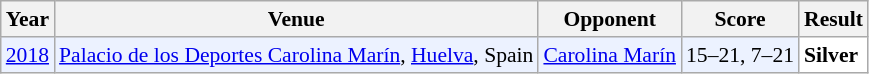<table class="sortable wikitable" style="font-size: 90%;">
<tr>
<th>Year</th>
<th>Venue</th>
<th>Opponent</th>
<th>Score</th>
<th>Result</th>
</tr>
<tr style="background:#ECF2FF">
<td align="center"><a href='#'>2018</a></td>
<td align="left"><a href='#'>Palacio de los Deportes Carolina Marín</a>, <a href='#'>Huelva</a>, Spain</td>
<td align="left"> <a href='#'>Carolina Marín</a></td>
<td align="left">15–21, 7–21</td>
<td style="text-align:left; background:white"> <strong>Silver</strong></td>
</tr>
</table>
